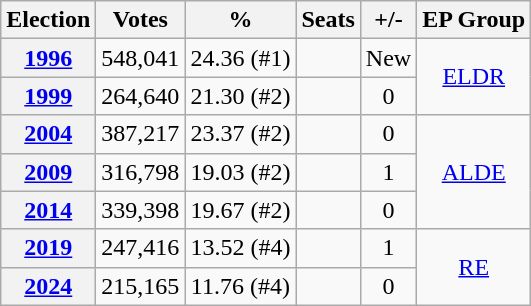<table class="wikitable" style="text-align:center;">
<tr>
<th>Election</th>
<th>Votes</th>
<th>%</th>
<th>Seats</th>
<th>+/-</th>
<th>EP Group</th>
</tr>
<tr>
<th><a href='#'>1996</a></th>
<td>548,041</td>
<td>24.36 (#1)</td>
<td></td>
<td>New</td>
<td rowspan=2><a href='#'>ELDR</a></td>
</tr>
<tr>
<th><a href='#'>1999</a></th>
<td>264,640</td>
<td>21.30 (#2)</td>
<td></td>
<td> 0</td>
</tr>
<tr>
<th><a href='#'>2004</a></th>
<td>387,217</td>
<td>23.37 (#2)</td>
<td></td>
<td> 0</td>
<td rowspan=3><a href='#'>ALDE</a></td>
</tr>
<tr>
<th><a href='#'>2009</a></th>
<td>316,798</td>
<td>19.03 (#2)</td>
<td></td>
<td> 1</td>
</tr>
<tr>
<th><a href='#'>2014</a></th>
<td>339,398</td>
<td>19.67 (#2)</td>
<td></td>
<td> 0</td>
</tr>
<tr>
<th><a href='#'>2019</a></th>
<td>247,416</td>
<td>13.52 (#4)</td>
<td></td>
<td> 1</td>
<td rowspan=2><a href='#'>RE</a></td>
</tr>
<tr>
<th><a href='#'>2024</a></th>
<td>215,165</td>
<td>11.76 (#4)</td>
<td></td>
<td> 0</td>
</tr>
</table>
